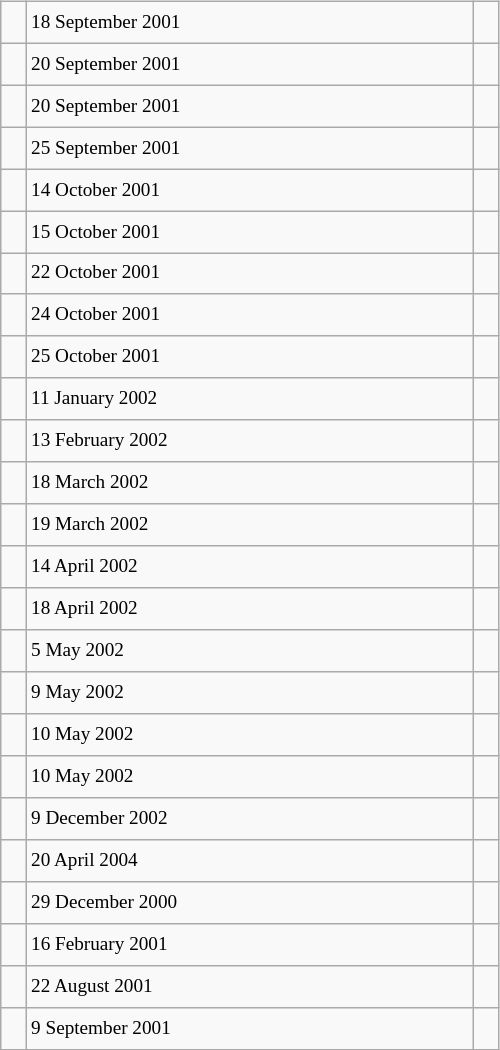<table class="wikitable" style="font-size: 80%; float: left; width: 26em; margin-right: 1em; height: 700px">
<tr>
<td></td>
<td>18 September 2001</td>
<td></td>
</tr>
<tr>
<td></td>
<td>20 September 2001</td>
<td></td>
</tr>
<tr>
<td></td>
<td>20 September 2001</td>
<td></td>
</tr>
<tr>
<td></td>
<td>25 September 2001</td>
<td></td>
</tr>
<tr>
<td></td>
<td>14 October 2001</td>
<td></td>
</tr>
<tr>
<td></td>
<td>15 October 2001</td>
<td></td>
</tr>
<tr>
<td></td>
<td>22 October 2001</td>
<td></td>
</tr>
<tr>
<td></td>
<td>24 October 2001</td>
<td></td>
</tr>
<tr>
<td></td>
<td>25 October 2001</td>
<td></td>
</tr>
<tr>
<td></td>
<td>11 January 2002</td>
<td></td>
</tr>
<tr>
<td></td>
<td>13 February 2002</td>
<td></td>
</tr>
<tr>
<td></td>
<td>18 March 2002</td>
<td></td>
</tr>
<tr>
<td></td>
<td>19 March 2002</td>
<td></td>
</tr>
<tr>
<td></td>
<td>14 April 2002</td>
<td></td>
</tr>
<tr>
<td></td>
<td>18 April 2002</td>
<td></td>
</tr>
<tr>
<td></td>
<td>5 May 2002</td>
<td></td>
</tr>
<tr>
<td></td>
<td>9 May 2002</td>
<td></td>
</tr>
<tr>
<td></td>
<td>10 May 2002</td>
<td></td>
</tr>
<tr>
<td></td>
<td>10 May 2002</td>
<td></td>
</tr>
<tr>
<td></td>
<td>9 December 2002</td>
<td></td>
</tr>
<tr>
<td></td>
<td>20 April 2004</td>
<td></td>
</tr>
<tr>
<td></td>
<td>29 December 2000</td>
<td></td>
</tr>
<tr>
<td></td>
<td>16 February 2001</td>
<td></td>
</tr>
<tr>
<td></td>
<td>22 August 2001</td>
<td></td>
</tr>
<tr>
<td></td>
<td>9 September 2001</td>
<td></td>
</tr>
</table>
